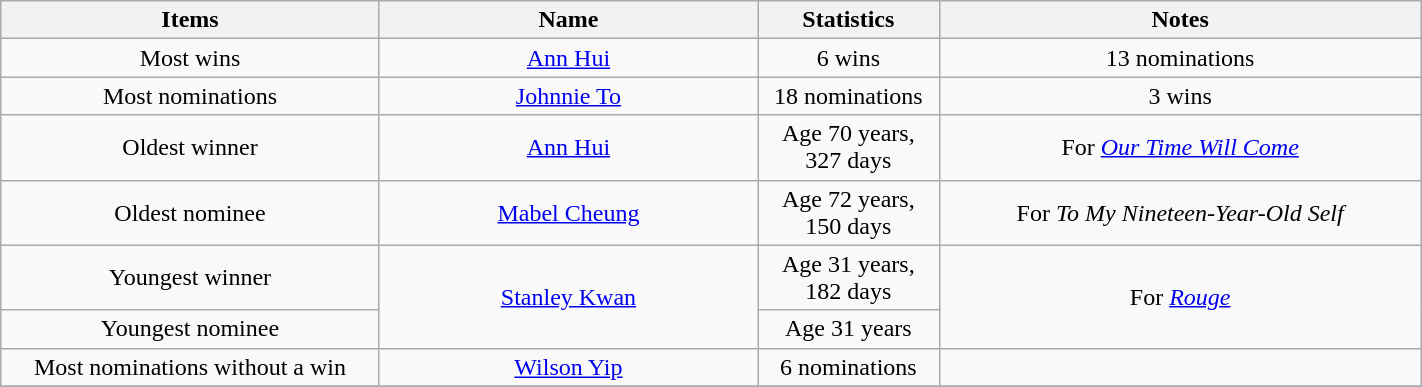<table class="wikitable" style="text-align: center; width:75%">
<tr>
<th width=175><strong>Items</strong></th>
<th width=175><strong>Name</strong></th>
<th width=80><strong>Statistics</strong></th>
<th width=225><strong>Notes</strong></th>
</tr>
<tr>
<td>Most wins</td>
<td><a href='#'>Ann Hui</a></td>
<td>6 wins</td>
<td>13 nominations</td>
</tr>
<tr>
<td>Most nominations</td>
<td><a href='#'>Johnnie To</a></td>
<td>18 nominations</td>
<td>3 wins</td>
</tr>
<tr>
<td>Oldest winner</td>
<td><a href='#'>Ann Hui</a></td>
<td>Age 70 years, 327 days</td>
<td>For <em><a href='#'>Our Time Will Come</a></em></td>
</tr>
<tr>
<td>Oldest nominee</td>
<td><a href='#'>Mabel Cheung</a></td>
<td>Age 72 years, 150 days</td>
<td>For <em>To My Nineteen-Year-Old Self</em></td>
</tr>
<tr>
<td>Youngest winner</td>
<td rowspan="2"><a href='#'>Stanley Kwan</a></td>
<td>Age 31 years, 182 days</td>
<td rowspan="2">For <em><a href='#'>Rouge</a></em></td>
</tr>
<tr>
<td>Youngest nominee</td>
<td>Age 31 years</td>
</tr>
<tr>
<td>Most nominations without a win</td>
<td><a href='#'>Wilson Yip</a></td>
<td>6 nominations</td>
<td></td>
</tr>
<tr>
</tr>
</table>
